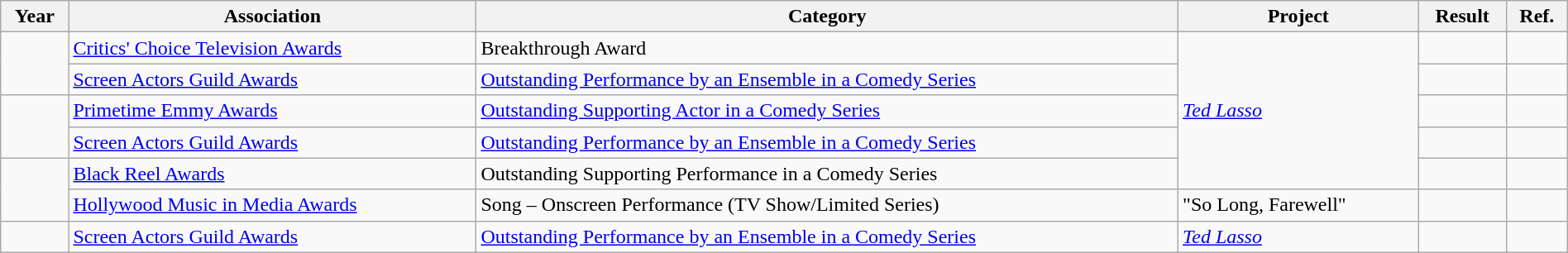<table class="wikitable" width="100%">
<tr>
<th>Year</th>
<th>Association</th>
<th>Category</th>
<th>Project</th>
<th>Result</th>
<th>Ref.</th>
</tr>
<tr>
<td rowspan="2"></td>
<td><a href='#'>Critics' Choice Television Awards</a></td>
<td>Breakthrough Award</td>
<td rowspan="5"><em><a href='#'>Ted Lasso</a></em></td>
<td></td>
<td align="center"></td>
</tr>
<tr>
<td><a href='#'>Screen Actors Guild Awards</a></td>
<td><a href='#'>Outstanding Performance by an Ensemble in a Comedy Series</a></td>
<td></td>
<td align="center"></td>
</tr>
<tr>
<td rowspan="2"></td>
<td><a href='#'>Primetime Emmy Awards</a></td>
<td><a href='#'>Outstanding Supporting Actor in a Comedy Series</a></td>
<td></td>
<td align="center"></td>
</tr>
<tr>
<td><a href='#'>Screen Actors Guild Awards</a></td>
<td><a href='#'>Outstanding Performance by an Ensemble in a Comedy Series</a></td>
<td></td>
<td align="center"></td>
</tr>
<tr>
<td rowspan="2"></td>
<td><a href='#'>Black Reel Awards</a></td>
<td>Outstanding Supporting Performance in a Comedy Series</td>
<td></td>
<td align="center"></td>
</tr>
<tr>
<td><a href='#'>Hollywood Music in Media Awards</a></td>
<td>Song – Onscreen Performance (TV Show/Limited Series)</td>
<td>"So Long, Farewell" </td>
<td></td>
<td align="center"></td>
</tr>
<tr>
<td></td>
<td><a href='#'>Screen Actors Guild Awards</a></td>
<td><a href='#'>Outstanding Performance by an Ensemble in a Comedy Series</a></td>
<td><em><a href='#'>Ted Lasso</a></em></td>
<td></td>
<td align="center"></td>
</tr>
</table>
